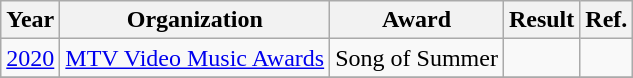<table class="wikitable plainrowheaders">
<tr>
<th>Year</th>
<th>Organization</th>
<th>Award</th>
<th>Result</th>
<th>Ref.</th>
</tr>
<tr>
<td><a href='#'>2020</a></td>
<td><a href='#'>MTV Video Music Awards</a></td>
<td>Song of Summer</td>
<td></td>
<td></td>
</tr>
<tr>
</tr>
</table>
